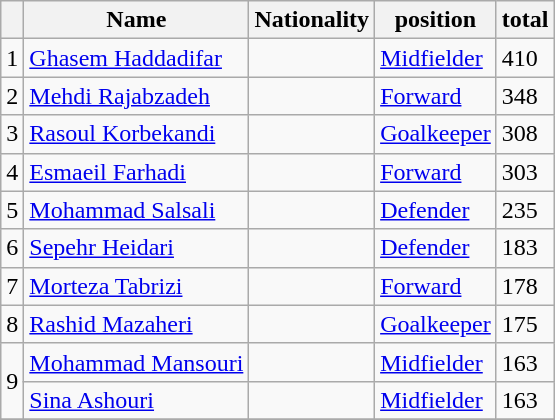<table class="wikitable">
<tr>
<th></th>
<th>Name</th>
<th>Nationality</th>
<th>position</th>
<th>total</th>
</tr>
<tr>
<td>1</td>
<td><a href='#'>Ghasem Haddadifar</a></td>
<td></td>
<td><a href='#'>Midfielder</a></td>
<td>410</td>
</tr>
<tr>
<td>2</td>
<td><a href='#'>Mehdi Rajabzadeh</a></td>
<td></td>
<td><a href='#'>Forward</a></td>
<td>348</td>
</tr>
<tr>
<td>3</td>
<td><a href='#'>Rasoul Korbekandi</a></td>
<td></td>
<td><a href='#'>Goalkeeper</a></td>
<td>308</td>
</tr>
<tr>
<td>4</td>
<td><a href='#'>Esmaeil Farhadi</a></td>
<td></td>
<td><a href='#'>Forward</a></td>
<td>303</td>
</tr>
<tr>
<td>5</td>
<td><a href='#'>Mohammad Salsali</a></td>
<td></td>
<td><a href='#'>Defender</a></td>
<td>235</td>
</tr>
<tr>
<td>6</td>
<td><a href='#'>Sepehr Heidari</a></td>
<td></td>
<td><a href='#'>Defender</a></td>
<td>183</td>
</tr>
<tr>
<td>7</td>
<td><a href='#'>Morteza Tabrizi</a></td>
<td></td>
<td><a href='#'>Forward</a></td>
<td>178</td>
</tr>
<tr>
<td>8</td>
<td><a href='#'>Rashid Mazaheri</a></td>
<td></td>
<td><a href='#'>Goalkeeper</a></td>
<td>175</td>
</tr>
<tr>
<td rowspan="2">9</td>
<td><a href='#'>Mohammad Mansouri</a></td>
<td></td>
<td><a href='#'>Midfielder</a></td>
<td>163</td>
</tr>
<tr>
<td><a href='#'>Sina Ashouri</a></td>
<td></td>
<td><a href='#'>Midfielder</a></td>
<td>163</td>
</tr>
<tr>
</tr>
</table>
